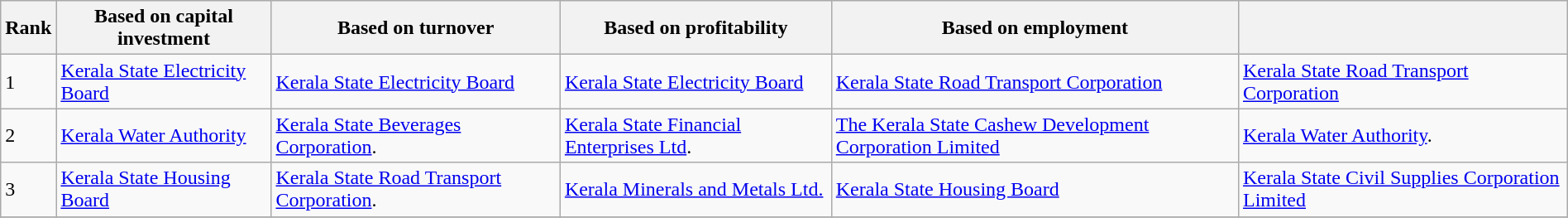<table class="wikitable" style="margin: 1em auto 1em auto;">
<tr>
<th>Rank</th>
<th>Based on capital investment</th>
<th>Based on turnover</th>
<th>Based on profitability</th>
<th>Based on employment</th>
<th></th>
</tr>
<tr>
<td>1</td>
<td><a href='#'>Kerala State Electricity Board</a></td>
<td><a href='#'>Kerala State Electricity Board</a></td>
<td><a href='#'>Kerala State Electricity Board</a></td>
<td><a href='#'>Kerala State Road Transport Corporation</a></td>
<td><a href='#'>Kerala State Road Transport Corporation</a></td>
</tr>
<tr>
<td>2</td>
<td><a href='#'>Kerala Water Authority</a></td>
<td><a href='#'>Kerala State Beverages Corporation</a>.</td>
<td><a href='#'>Kerala State Financial Enterprises Ltd</a>.</td>
<td><a href='#'>The Kerala State Cashew Development Corporation Limited</a></td>
<td><a href='#'>Kerala Water Authority</a>.</td>
</tr>
<tr>
<td>3</td>
<td><a href='#'>Kerala State Housing Board</a></td>
<td><a href='#'>Kerala State Road Transport Corporation</a>.</td>
<td><a href='#'>Kerala Minerals and Metals Ltd.</a></td>
<td><a href='#'>Kerala State Housing Board</a></td>
<td><a href='#'>Kerala State Civil Supplies Corporation Limited</a></td>
</tr>
<tr>
</tr>
</table>
